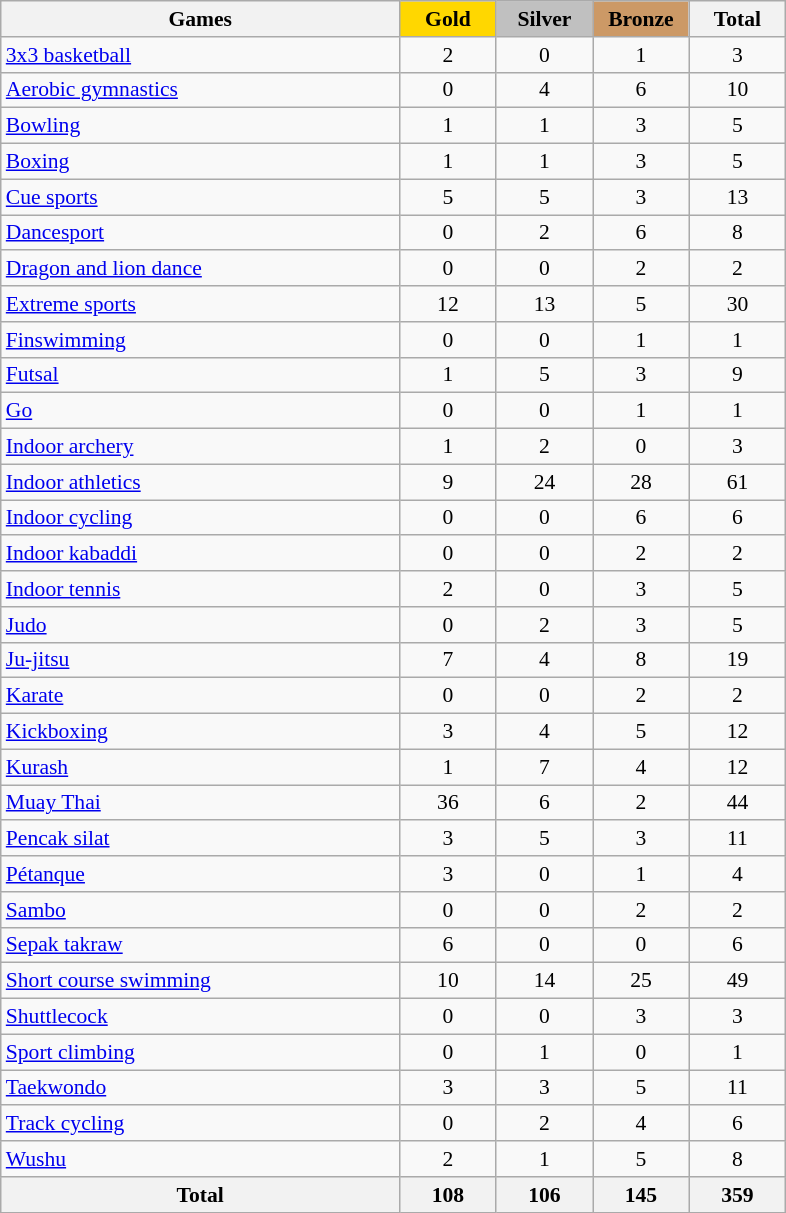<table class="wikitable sortable" style="margin-top:0em; text-align:center; font-size:90%;">
<tr>
<th style="width:18em;">Games</th>
<th style="width:4em; background:gold;">Gold</th>
<th style="width:4em; background:silver;">Silver</th>
<th style="width:4em; background:#cc9966;">Bronze</th>
<th style="width:4em;">Total</th>
</tr>
<tr>
<td align=left> <a href='#'>3x3 basketball</a></td>
<td>2</td>
<td>0</td>
<td>1</td>
<td>3</td>
</tr>
<tr>
<td align=left> <a href='#'>Aerobic gymnastics</a></td>
<td>0</td>
<td>4</td>
<td>6</td>
<td>10</td>
</tr>
<tr>
<td align=left> <a href='#'>Bowling</a></td>
<td>1</td>
<td>1</td>
<td>3</td>
<td>5</td>
</tr>
<tr>
<td align=left> <a href='#'>Boxing</a></td>
<td>1</td>
<td>1</td>
<td>3</td>
<td>5</td>
</tr>
<tr>
<td align=left> <a href='#'>Cue sports</a></td>
<td>5</td>
<td>5</td>
<td>3</td>
<td>13</td>
</tr>
<tr>
<td align=left> <a href='#'>Dancesport</a></td>
<td>0</td>
<td>2</td>
<td>6</td>
<td>8</td>
</tr>
<tr>
<td align=left> <a href='#'>Dragon and lion dance</a></td>
<td>0</td>
<td>0</td>
<td>2</td>
<td>2</td>
</tr>
<tr>
<td align=left> <a href='#'>Extreme sports</a></td>
<td>12</td>
<td>13</td>
<td>5</td>
<td>30</td>
</tr>
<tr>
<td align=left> <a href='#'>Finswimming</a></td>
<td>0</td>
<td>0</td>
<td>1</td>
<td>1</td>
</tr>
<tr>
<td align=left> <a href='#'>Futsal</a></td>
<td>1</td>
<td>5</td>
<td>3</td>
<td>9</td>
</tr>
<tr>
<td align=left> <a href='#'>Go</a></td>
<td>0</td>
<td>0</td>
<td>1</td>
<td>1</td>
</tr>
<tr>
<td align=left> <a href='#'>Indoor archery</a></td>
<td>1</td>
<td>2</td>
<td>0</td>
<td>3</td>
</tr>
<tr>
<td align=left> <a href='#'>Indoor athletics</a></td>
<td>9</td>
<td>24</td>
<td>28</td>
<td>61</td>
</tr>
<tr>
<td align=left> <a href='#'>Indoor cycling</a></td>
<td>0</td>
<td>0</td>
<td>6</td>
<td>6</td>
</tr>
<tr>
<td align=left> <a href='#'>Indoor kabaddi</a></td>
<td>0</td>
<td>0</td>
<td>2</td>
<td>2</td>
</tr>
<tr>
<td align=left> <a href='#'>Indoor tennis</a></td>
<td>2</td>
<td>0</td>
<td>3</td>
<td>5</td>
</tr>
<tr>
<td align=left> <a href='#'>Judo</a></td>
<td>0</td>
<td>2</td>
<td>3</td>
<td>5</td>
</tr>
<tr>
<td align=left> <a href='#'>Ju-jitsu</a></td>
<td>7</td>
<td>4</td>
<td>8</td>
<td>19</td>
</tr>
<tr>
<td align=left> <a href='#'>Karate</a></td>
<td>0</td>
<td>0</td>
<td>2</td>
<td>2</td>
</tr>
<tr>
<td align=left> <a href='#'>Kickboxing</a></td>
<td>3</td>
<td>4</td>
<td>5</td>
<td>12</td>
</tr>
<tr>
<td align=left> <a href='#'>Kurash</a></td>
<td>1</td>
<td>7</td>
<td>4</td>
<td>12</td>
</tr>
<tr>
<td align=left> <a href='#'>Muay Thai</a></td>
<td>36</td>
<td>6</td>
<td>2</td>
<td>44</td>
</tr>
<tr>
<td align=left> <a href='#'>Pencak silat</a></td>
<td>3</td>
<td>5</td>
<td>3</td>
<td>11</td>
</tr>
<tr>
<td align=left> <a href='#'>Pétanque</a></td>
<td>3</td>
<td>0</td>
<td>1</td>
<td>4</td>
</tr>
<tr>
<td align=left> <a href='#'>Sambo</a></td>
<td>0</td>
<td>0</td>
<td>2</td>
<td>2</td>
</tr>
<tr>
<td align=left> <a href='#'>Sepak takraw</a></td>
<td>6</td>
<td>0</td>
<td>0</td>
<td>6</td>
</tr>
<tr>
<td align=left> <a href='#'>Short course swimming</a></td>
<td>10</td>
<td>14</td>
<td>25</td>
<td>49</td>
</tr>
<tr>
<td align=left> <a href='#'>Shuttlecock</a></td>
<td>0</td>
<td>0</td>
<td>3</td>
<td>3</td>
</tr>
<tr>
<td align=left> <a href='#'>Sport climbing</a></td>
<td>0</td>
<td>1</td>
<td>0</td>
<td>1</td>
</tr>
<tr>
<td align=left> <a href='#'>Taekwondo</a></td>
<td>3</td>
<td>3</td>
<td>5</td>
<td>11</td>
</tr>
<tr>
<td align=left> <a href='#'>Track cycling</a></td>
<td>0</td>
<td>2</td>
<td>4</td>
<td>6</td>
</tr>
<tr>
<td align=left> <a href='#'>Wushu</a></td>
<td>2</td>
<td>1</td>
<td>5</td>
<td>8</td>
</tr>
<tr>
<th>Total</th>
<th>108</th>
<th>106</th>
<th>145</th>
<th>359</th>
</tr>
</table>
